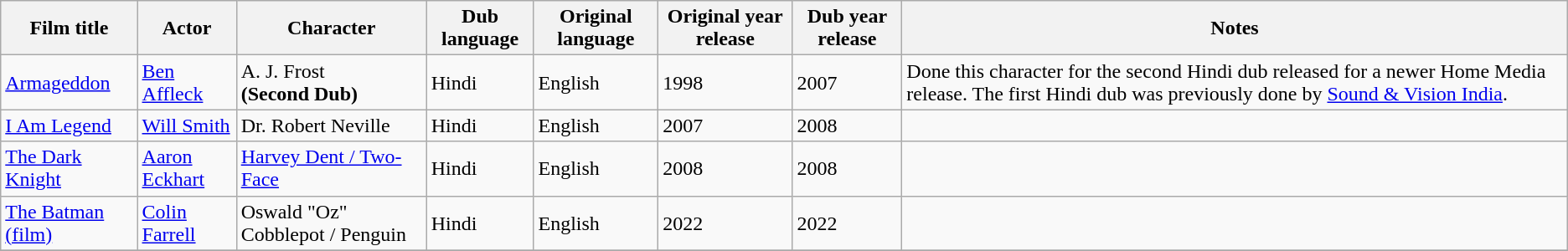<table class="wikitable">
<tr>
<th>Film title</th>
<th>Actor</th>
<th>Character</th>
<th>Dub language</th>
<th>Original language</th>
<th>Original year release</th>
<th>Dub year release</th>
<th>Notes</th>
</tr>
<tr>
<td><a href='#'>Armageddon</a></td>
<td><a href='#'>Ben Affleck</a></td>
<td>A. J. Frost <br> <strong>(Second Dub)</strong></td>
<td>Hindi</td>
<td>English</td>
<td>1998</td>
<td>2007</td>
<td>Done this character for the second Hindi dub released for a newer Home Media release. The first Hindi dub was previously done by <a href='#'>Sound & Vision India</a>.</td>
</tr>
<tr>
<td><a href='#'>I Am Legend</a></td>
<td><a href='#'>Will Smith</a></td>
<td>Dr. Robert Neville</td>
<td>Hindi</td>
<td>English</td>
<td>2007</td>
<td>2008</td>
<td></td>
</tr>
<tr>
<td><a href='#'>The Dark Knight</a></td>
<td><a href='#'>Aaron Eckhart</a></td>
<td><a href='#'>Harvey Dent / Two-Face</a></td>
<td>Hindi</td>
<td>English</td>
<td>2008</td>
<td>2008</td>
<td></td>
</tr>
<tr>
<td><a href='#'>The Batman (film)</a></td>
<td><a href='#'>Colin Farrell</a></td>
<td>Oswald "Oz" Cobblepot / Penguin</td>
<td>Hindi</td>
<td>English</td>
<td>2022</td>
<td>2022</td>
<td></td>
</tr>
<tr>
</tr>
</table>
